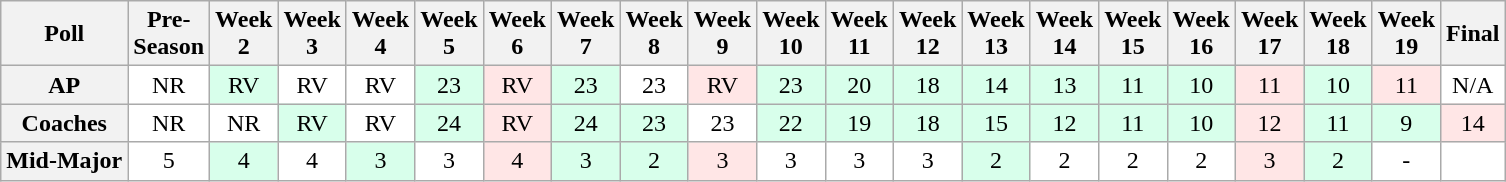<table class="wikitable" style="white-space:nowrap;">
<tr>
<th>Poll</th>
<th>Pre-<br>Season</th>
<th>Week<br>2</th>
<th>Week<br>3</th>
<th>Week<br>4</th>
<th>Week<br>5</th>
<th>Week<br>6</th>
<th>Week<br>7</th>
<th>Week<br>8</th>
<th>Week<br>9</th>
<th>Week<br>10</th>
<th>Week<br>11</th>
<th>Week<br>12</th>
<th>Week<br>13</th>
<th>Week<br>14</th>
<th>Week<br>15</th>
<th>Week<br>16</th>
<th>Week<br>17</th>
<th>Week<br>18</th>
<th>Week<br>19</th>
<th>Final</th>
</tr>
<tr style="text-align:center;">
<th>AP</th>
<td style="background:#FFF;">NR</td>
<td style="background:#d8ffeb;">RV</td>
<td style="background:#FFF;">RV</td>
<td style="background:#FFF;">RV</td>
<td style="background:#d8ffeb;">23</td>
<td style="background:#FFE6E6;">RV</td>
<td style="background:#d8ffeb;">23</td>
<td style="background:#FFF;">23</td>
<td style="background:#FFE6E6;">RV</td>
<td style="background:#d8ffeb;">23</td>
<td style="background:#d8ffeb;">20</td>
<td style="background:#d8ffeb;">18</td>
<td style="background:#d8ffeb;">14</td>
<td style="background:#d8ffeb;">13</td>
<td style="background:#d8ffeb;">11</td>
<td style="background:#d8ffeb;">10</td>
<td style="background:#FFE6E6;">11</td>
<td style="background:#d8ffeb;">10</td>
<td style="background:#FFE6E6;">11</td>
<td style="background:#FFF;">N/A</td>
</tr>
<tr style="text-align:center;">
<th>Coaches</th>
<td style="background:#FFF;">NR</td>
<td style="background:#FFF;">NR</td>
<td style="background:#d8ffeb;">RV</td>
<td style="background:#FFF;">RV</td>
<td style="background:#d8ffeb;">24</td>
<td style="background:#FFE6E6;">RV</td>
<td style="background:#d8ffeb;">24</td>
<td style="background:#d8ffeb;">23</td>
<td style="background:#FFF;">23</td>
<td style="background:#d8ffeb;">22</td>
<td style="background:#d8ffeb;">19</td>
<td style="background:#d8ffeb;">18</td>
<td style="background:#d8ffeb;">15</td>
<td style="background:#d8ffeb;">12</td>
<td style="background:#d8ffeb;">11</td>
<td style="background:#d8ffeb;">10</td>
<td style="background:#FFE6E6;">12</td>
<td style="background:#d8ffeb;">11</td>
<td style="background:#d8ffeb;">9</td>
<td style="background:#FFE6E6;">14</td>
</tr>
<tr style="text-align:center;">
<th>Mid-Major</th>
<td style="background:#FFF;">5</td>
<td style="background:#d8ffeb;">4</td>
<td style="background:#FFF;">4</td>
<td style="background:#d8ffeb;">3</td>
<td style="background:#FFF;">3</td>
<td style="background:#FFE6E6;">4</td>
<td style="background:#d8ffeb;">3</td>
<td style="background:#d8ffeb;">2</td>
<td style="background:#FFE6E6;">3</td>
<td style="background:#FFF;">3</td>
<td style="background:#FFF;">3</td>
<td style="background:#FFF;">3</td>
<td style="background:#d8ffeb;">2</td>
<td style="background:#FFF;">2</td>
<td style="background:#FFF;">2</td>
<td style="background:#FFF;">2</td>
<td style="background:#FFE6E6;">3</td>
<td style="background:#d8ffeb;">2</td>
<td style="background:#FFF;">-</td>
<td style="background:#FFF;"></td>
</tr>
</table>
